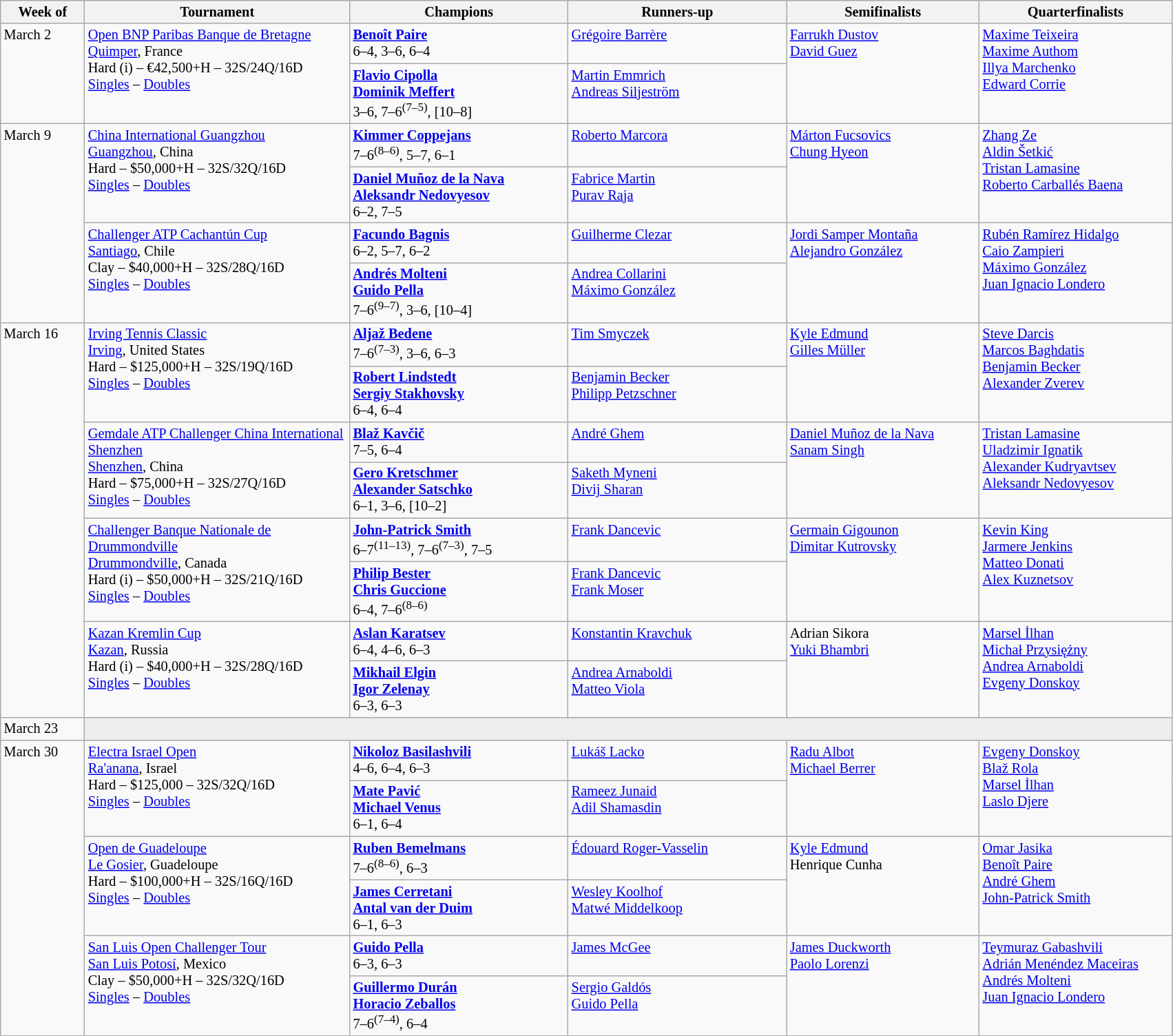<table class="wikitable" style="font-size:85%;">
<tr>
<th width="75">Week of</th>
<th width="250">Tournament</th>
<th width="205">Champions</th>
<th width="205">Runners-up</th>
<th width="180">Semifinalists</th>
<th width="180">Quarterfinalists</th>
</tr>
<tr valign=top>
<td rowspan=2>March 2</td>
<td rowspan=2><a href='#'>Open BNP Paribas Banque de Bretagne</a><br><a href='#'>Quimper</a>, France<br> Hard (i) – €42,500+H – 32S/24Q/16D<br><a href='#'>Singles</a> – <a href='#'>Doubles</a></td>
<td> <strong><a href='#'>Benoît Paire</a></strong><br>6–4, 3–6, 6–4</td>
<td> <a href='#'>Grégoire Barrère</a></td>
<td rowspan=2> <a href='#'>Farrukh Dustov</a> <br>  <a href='#'>David Guez</a></td>
<td rowspan=2> <a href='#'>Maxime Teixeira</a> <br> <a href='#'>Maxime Authom</a> <br> <a href='#'>Illya Marchenko</a> <br>  <a href='#'>Edward Corrie</a></td>
</tr>
<tr valign=top>
<td> <strong><a href='#'>Flavio Cipolla</a></strong><br> <strong><a href='#'>Dominik Meffert</a></strong><br>3–6, 7–6<sup>(7–5)</sup>, [10–8]</td>
<td> <a href='#'>Martin Emmrich</a><br> <a href='#'>Andreas Siljeström</a></td>
</tr>
<tr valign=top>
<td rowspan=4>March 9</td>
<td rowspan=2><a href='#'>China International Guangzhou</a><br><a href='#'>Guangzhou</a>, China<br> Hard – $50,000+H – 32S/32Q/16D<br><a href='#'>Singles</a> – <a href='#'>Doubles</a></td>
<td> <strong><a href='#'>Kimmer Coppejans</a></strong><br>7–6<sup>(8–6)</sup>, 5–7, 6–1</td>
<td> <a href='#'>Roberto Marcora</a></td>
<td rowspan=2> <a href='#'>Márton Fucsovics</a> <br>  <a href='#'>Chung Hyeon</a></td>
<td rowspan=2> <a href='#'>Zhang Ze</a><br>  <a href='#'>Aldin Šetkić</a> <br>  <a href='#'>Tristan Lamasine</a> <br>  <a href='#'>Roberto Carballés Baena</a></td>
</tr>
<tr valign=top>
<td> <strong><a href='#'>Daniel Muñoz de la Nava</a></strong><br> <strong><a href='#'>Aleksandr Nedovyesov</a></strong><br>6–2, 7–5</td>
<td> <a href='#'>Fabrice Martin</a><br> <a href='#'>Purav Raja</a></td>
</tr>
<tr valign=top>
<td rowspan=2><a href='#'>Challenger ATP Cachantún Cup</a><br><a href='#'>Santiago</a>, Chile<br> Clay – $40,000+H – 32S/28Q/16D<br><a href='#'>Singles</a> – <a href='#'>Doubles</a></td>
<td> <strong><a href='#'>Facundo Bagnis</a></strong><br>6–2, 5–7, 6–2</td>
<td> <a href='#'>Guilherme Clezar</a></td>
<td rowspan=2> <a href='#'>Jordi Samper Montaña</a><br> <a href='#'>Alejandro González</a></td>
<td rowspan=2> <a href='#'>Rubén Ramírez Hidalgo</a> <br>  <a href='#'>Caio Zampieri</a> <br> <a href='#'>Máximo González</a> <br>  <a href='#'>Juan Ignacio Londero</a></td>
</tr>
<tr valign=top>
<td> <strong><a href='#'>Andrés Molteni</a></strong><br> <strong><a href='#'>Guido Pella</a></strong><br>7–6<sup>(9–7)</sup>, 3–6, [10–4]</td>
<td> <a href='#'>Andrea Collarini</a><br> <a href='#'>Máximo González</a></td>
</tr>
<tr valign=top>
<td rowspan=8>March 16</td>
<td rowspan=2><a href='#'>Irving Tennis Classic</a><br><a href='#'>Irving</a>, United States<br> Hard – $125,000+H – 32S/19Q/16D<br><a href='#'>Singles</a> – <a href='#'>Doubles</a></td>
<td> <strong><a href='#'>Aljaž Bedene</a></strong><br>7–6<sup>(7–3)</sup>, 3–6, 6–3</td>
<td> <a href='#'>Tim Smyczek</a></td>
<td rowspan=2> <a href='#'>Kyle Edmund</a> <br> <a href='#'>Gilles Müller</a></td>
<td rowspan=2> <a href='#'>Steve Darcis</a> <br> <a href='#'>Marcos Baghdatis</a> <br> <a href='#'>Benjamin Becker</a> <br>  <a href='#'>Alexander Zverev</a></td>
</tr>
<tr valign=top>
<td> <strong><a href='#'>Robert Lindstedt</a></strong><br> <strong><a href='#'>Sergiy Stakhovsky</a></strong><br>6–4, 6–4</td>
<td> <a href='#'>Benjamin Becker</a><br>  <a href='#'>Philipp Petzschner</a></td>
</tr>
<tr valign=top>
<td rowspan=2><a href='#'>Gemdale ATP Challenger China International Shenzhen</a><br><a href='#'>Shenzhen</a>, China<br> Hard – $75,000+H – 32S/27Q/16D<br><a href='#'>Singles</a> – <a href='#'>Doubles</a></td>
<td> <strong><a href='#'>Blaž Kavčič</a></strong><br>7–5, 6–4</td>
<td> <a href='#'>André Ghem</a></td>
<td rowspan=2> <a href='#'>Daniel Muñoz de la Nava</a> <br>  <a href='#'>Sanam Singh</a></td>
<td rowspan=2> <a href='#'>Tristan Lamasine</a> <br> <a href='#'>Uladzimir Ignatik</a> <br> <a href='#'>Alexander Kudryavtsev</a> <br>  <a href='#'>Aleksandr Nedovyesov</a></td>
</tr>
<tr valign=top>
<td> <strong><a href='#'>Gero Kretschmer</a></strong><br> <strong><a href='#'>Alexander Satschko</a></strong><br> 6–1, 3–6, [10–2]</td>
<td> <a href='#'>Saketh Myneni</a><br> <a href='#'>Divij Sharan</a></td>
</tr>
<tr valign=top>
<td rowspan=2><a href='#'>Challenger Banque Nationale de Drummondville</a><br><a href='#'>Drummondville</a>, Canada<br> Hard (i) – $50,000+H – 32S/21Q/16D<br><a href='#'>Singles</a> – <a href='#'>Doubles</a></td>
<td> <strong><a href='#'>John-Patrick Smith</a></strong><br>6–7<sup>(11–13)</sup>, 7–6<sup>(7–3)</sup>, 7–5</td>
<td> <a href='#'>Frank Dancevic</a></td>
<td rowspan=2> <a href='#'>Germain Gigounon</a> <br>  <a href='#'>Dimitar Kutrovsky</a></td>
<td rowspan=2> <a href='#'>Kevin King</a> <br> <a href='#'>Jarmere Jenkins</a> <br> <a href='#'>Matteo Donati</a> <br> <a href='#'>Alex Kuznetsov</a></td>
</tr>
<tr valign=top>
<td> <strong><a href='#'>Philip Bester</a></strong><br> <strong><a href='#'>Chris Guccione</a></strong> <br>6–4, 7–6<sup>(8–6)</sup></td>
<td> <a href='#'>Frank Dancevic</a><br> <a href='#'>Frank Moser</a></td>
</tr>
<tr valign=top>
<td rowspan=2><a href='#'>Kazan Kremlin Cup</a><br><a href='#'>Kazan</a>, Russia<br> Hard (i) – $40,000+H – 32S/28Q/16D<br><a href='#'>Singles</a> – <a href='#'>Doubles</a></td>
<td> <strong><a href='#'>Aslan Karatsev</a></strong><br>6–4, 4–6, 6–3</td>
<td> <a href='#'>Konstantin Kravchuk</a></td>
<td rowspan=2> Adrian Sikora <br>  <a href='#'>Yuki Bhambri</a></td>
<td rowspan=2> <a href='#'>Marsel İlhan</a> <br> <a href='#'>Michał Przysiężny</a><br> <a href='#'>Andrea Arnaboldi</a> <br>  <a href='#'>Evgeny Donskoy</a></td>
</tr>
<tr valign=top>
<td> <strong><a href='#'>Mikhail Elgin</a></strong><br> <strong><a href='#'>Igor Zelenay</a></strong><br>6–3, 6–3</td>
<td> <a href='#'>Andrea Arnaboldi</a><br> <a href='#'>Matteo Viola</a></td>
</tr>
<tr valign=top>
<td rowspan=1>March 23</td>
<td colspan=5 bgcolor="#ededed"></td>
</tr>
<tr valign=top>
<td rowspan=6>March 30</td>
<td rowspan=2><a href='#'>Electra Israel Open</a><br><a href='#'>Ra'anana</a>, Israel<br> Hard – $125,000 – 32S/32Q/16D<br><a href='#'>Singles</a> – <a href='#'>Doubles</a></td>
<td> <strong><a href='#'>Nikoloz Basilashvili</a></strong><br>4–6, 6–4, 6–3</td>
<td> <a href='#'>Lukáš Lacko</a></td>
<td rowspan=2> <a href='#'>Radu Albot</a> <br>  <a href='#'>Michael Berrer</a></td>
<td rowspan=2> <a href='#'>Evgeny Donskoy</a> <br> <a href='#'>Blaž Rola</a> <br> <a href='#'>Marsel İlhan</a> <br>  <a href='#'>Laslo Djere</a></td>
</tr>
<tr valign=top>
<td> <strong><a href='#'>Mate Pavić</a></strong><br> <strong><a href='#'>Michael Venus</a></strong><br>6–1, 6–4</td>
<td> <a href='#'>Rameez Junaid</a><br> <a href='#'>Adil Shamasdin</a></td>
</tr>
<tr valign=top>
<td rowspan=2><a href='#'>Open de Guadeloupe</a><br><a href='#'>Le Gosier</a>, Guadeloupe<br> Hard – $100,000+H – 32S/16Q/16D<br><a href='#'>Singles</a> – <a href='#'>Doubles</a></td>
<td> <strong><a href='#'>Ruben Bemelmans</a></strong><br>7–6<sup>(8–6)</sup>, 6–3</td>
<td> <a href='#'>Édouard Roger-Vasselin</a></td>
<td rowspan=2> <a href='#'>Kyle Edmund</a> <br>  Henrique Cunha</td>
<td rowspan=2> <a href='#'>Omar Jasika</a> <br> <a href='#'>Benoît Paire</a> <br> <a href='#'>André Ghem</a> <br>  <a href='#'>John-Patrick Smith</a></td>
</tr>
<tr valign=top>
<td> <strong><a href='#'>James Cerretani</a></strong><br> <strong><a href='#'>Antal van der Duim</a></strong><br>6–1, 6–3</td>
<td> <a href='#'>Wesley Koolhof</a><br> <a href='#'>Matwé Middelkoop</a></td>
</tr>
<tr valign=top>
<td rowspan=2><a href='#'>San Luis Open Challenger Tour</a><br><a href='#'>San Luis Potosí</a>, Mexico<br> Clay – $50,000+H – 32S/32Q/16D<br><a href='#'>Singles</a> – <a href='#'>Doubles</a></td>
<td> <strong><a href='#'>Guido Pella</a></strong><br>6–3, 6–3</td>
<td> <a href='#'>James McGee</a></td>
<td rowspan=2> <a href='#'>James Duckworth</a> <br> <a href='#'>Paolo Lorenzi</a></td>
<td rowspan=2> <a href='#'>Teymuraz Gabashvili</a> <br>  <a href='#'>Adrián Menéndez Maceiras</a> <br> <a href='#'>Andrés Molteni</a>  <br>  <a href='#'>Juan Ignacio Londero</a></td>
</tr>
<tr valign=top>
<td> <strong><a href='#'>Guillermo Durán</a></strong><br> <strong><a href='#'>Horacio Zeballos</a></strong><br>7–6<sup>(7–4)</sup>, 6–4</td>
<td> <a href='#'>Sergio Galdós</a><br> <a href='#'>Guido Pella</a></td>
</tr>
</table>
